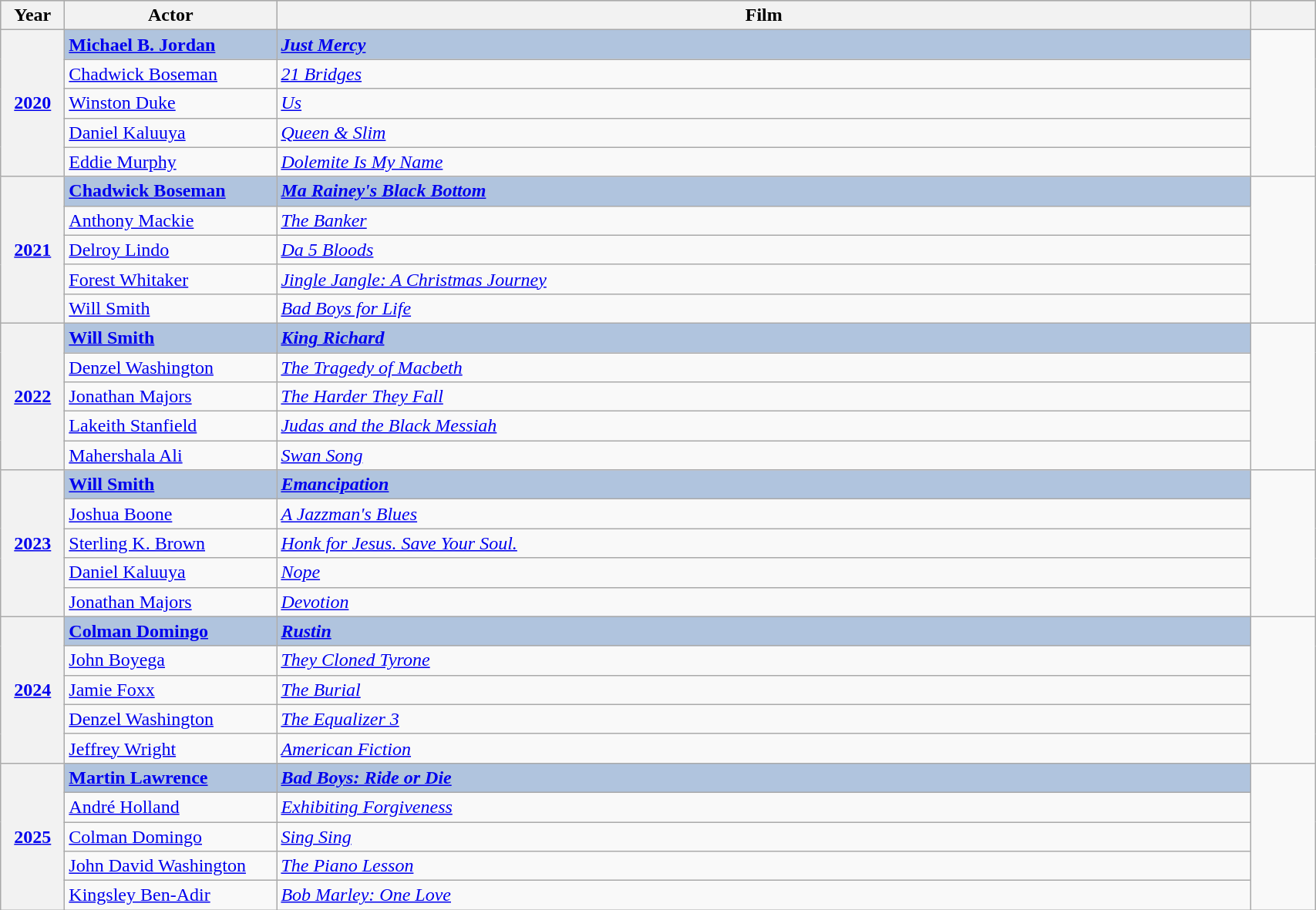<table class="wikitable" style="width:90%;">
<tr style="background:#bebebe;">
<th scope="col" style="width:3em;">Year</th>
<th scope="col" style="width:11em;">Actor</th>
<th scope="col">Film</th>
<th scope="col" style="width:3em;"></th>
</tr>
<tr>
<th scope="row" rowspan="5" style="text-align:center;"><a href='#'>2020</a></th>
<td style="background:#B0C4DE; font-weight:bold;"><a href='#'>Michael B. Jordan</a></td>
<td style="background:#B0C4DE; font-weight:bold;"><em><a href='#'>Just Mercy</a></em></td>
<td rowspan="5" style="text-align:center;"></td>
</tr>
<tr>
<td><a href='#'>Chadwick Boseman</a></td>
<td><em><a href='#'>21 Bridges</a></em></td>
</tr>
<tr>
<td><a href='#'>Winston Duke</a></td>
<td><em><a href='#'>Us</a></em></td>
</tr>
<tr>
<td><a href='#'>Daniel Kaluuya</a></td>
<td><em><a href='#'>Queen & Slim</a></em></td>
</tr>
<tr>
<td><a href='#'>Eddie Murphy</a></td>
<td><em><a href='#'>Dolemite Is My Name</a></em></td>
</tr>
<tr>
<th scope="row" rowspan="5" style="text-align:center;"><a href='#'>2021</a></th>
<td style="background:#B0C4DE; font-weight:bold;"><a href='#'>Chadwick Boseman</a></td>
<td style="background:#B0C4DE; font-weight:bold;"><em><a href='#'>Ma Rainey's Black Bottom</a></em></td>
<td rowspan="5" style="text-align:center;"></td>
</tr>
<tr>
<td><a href='#'>Anthony Mackie</a></td>
<td><em><a href='#'>The Banker</a></em></td>
</tr>
<tr>
<td><a href='#'>Delroy Lindo</a></td>
<td><em><a href='#'>Da 5 Bloods</a></em></td>
</tr>
<tr>
<td><a href='#'>Forest Whitaker</a></td>
<td><em><a href='#'>Jingle Jangle: A Christmas Journey</a></em></td>
</tr>
<tr>
<td><a href='#'>Will Smith</a></td>
<td><em><a href='#'>Bad Boys for Life</a></em></td>
</tr>
<tr>
<th scope="row" rowspan="5" style="text-align:center;"><a href='#'>2022</a></th>
<td style="background:#B0C4DE; font-weight:bold;"><a href='#'>Will Smith</a></td>
<td style="background:#B0C4DE; font-weight:bold;"><em><a href='#'>King Richard</a></em></td>
<td rowspan="5" style="text-align:center;"></td>
</tr>
<tr>
<td><a href='#'>Denzel Washington</a></td>
<td><em><a href='#'>The Tragedy of Macbeth</a></em></td>
</tr>
<tr>
<td><a href='#'>Jonathan Majors</a></td>
<td><em><a href='#'>The Harder They Fall</a></em></td>
</tr>
<tr>
<td><a href='#'>Lakeith Stanfield</a></td>
<td><em><a href='#'>Judas and the Black Messiah</a></em></td>
</tr>
<tr>
<td><a href='#'>Mahershala Ali</a></td>
<td><em><a href='#'>Swan Song</a></em></td>
</tr>
<tr>
<th rowspan="5" scope="row"><a href='#'>2023</a></th>
<td style="background:#B0C4DE; font-weight:bold;"><a href='#'>Will Smith</a></td>
<td style="background:#B0C4DE; font-weight:bold;"><em><a href='#'>Emancipation</a></em></td>
<td rowspan="5" style="text-align:center;"></td>
</tr>
<tr>
<td><a href='#'>Joshua Boone</a></td>
<td><em><a href='#'>A Jazzman's Blues</a></em></td>
</tr>
<tr>
<td><a href='#'>Sterling K. Brown</a></td>
<td><em><a href='#'>Honk for Jesus. Save Your Soul.</a></em></td>
</tr>
<tr>
<td><a href='#'>Daniel Kaluuya</a></td>
<td><em><a href='#'>Nope</a></em></td>
</tr>
<tr>
<td><a href='#'>Jonathan Majors</a></td>
<td><em><a href='#'>Devotion</a></em></td>
</tr>
<tr>
<th rowspan="5" scope="row"><a href='#'>2024</a></th>
<td style="background:#B0C4DE; font-weight:bold;"><a href='#'>Colman Domingo</a></td>
<td style="background:#B0C4DE; font-weight:bold;"><em><a href='#'>Rustin</a></em></td>
<td rowspan="5" style="text-align:center;"></td>
</tr>
<tr>
<td><a href='#'>John Boyega</a></td>
<td><em><a href='#'>They Cloned Tyrone</a></em></td>
</tr>
<tr>
<td><a href='#'>Jamie Foxx</a></td>
<td><em><a href='#'>The Burial</a></em></td>
</tr>
<tr>
<td><a href='#'>Denzel Washington</a></td>
<td><em><a href='#'>The Equalizer 3</a></em></td>
</tr>
<tr>
<td><a href='#'>Jeffrey Wright</a></td>
<td><em><a href='#'>American Fiction</a></em></td>
</tr>
<tr>
<th rowspan="5" scope="row"><a href='#'>2025</a></th>
<td style="background:#B0C4DE; font-weight:bold;"><a href='#'>Martin Lawrence</a></td>
<td style="background:#B0C4DE; font-weight:bold;"><em><a href='#'>Bad Boys: Ride or Die</a></em></td>
<td rowspan="5"></td>
</tr>
<tr>
<td><a href='#'>André Holland</a></td>
<td><em><a href='#'>Exhibiting Forgiveness</a></em></td>
</tr>
<tr>
<td><a href='#'>Colman Domingo</a></td>
<td><em><a href='#'>Sing Sing</a></em></td>
</tr>
<tr>
<td><a href='#'>John David Washington</a></td>
<td><em><a href='#'>The Piano Lesson</a></em></td>
</tr>
<tr>
<td><a href='#'>Kingsley Ben-Adir</a></td>
<td><em><a href='#'>Bob Marley: One Love</a></em></td>
</tr>
</table>
